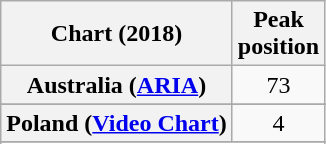<table class="wikitable plainrowheaders sortable" style="text-align:center">
<tr>
<th scope="col">Chart (2018)</th>
<th scope="col">Peak<br> position</th>
</tr>
<tr>
<th scope="row">Australia (<a href='#'>ARIA</a>)</th>
<td>73</td>
</tr>
<tr>
</tr>
<tr>
</tr>
<tr>
</tr>
<tr>
</tr>
<tr>
</tr>
<tr>
</tr>
<tr>
</tr>
<tr>
</tr>
<tr>
</tr>
<tr>
</tr>
<tr>
</tr>
<tr>
</tr>
<tr>
</tr>
<tr>
</tr>
<tr>
</tr>
<tr>
</tr>
<tr>
</tr>
<tr>
</tr>
<tr>
</tr>
<tr>
<th scope="row">Poland (<a href='#'>Video Chart</a>)</th>
<td>4</td>
</tr>
<tr>
</tr>
<tr>
</tr>
<tr>
</tr>
<tr>
</tr>
<tr>
</tr>
<tr>
</tr>
<tr>
</tr>
<tr>
</tr>
<tr>
</tr>
</table>
